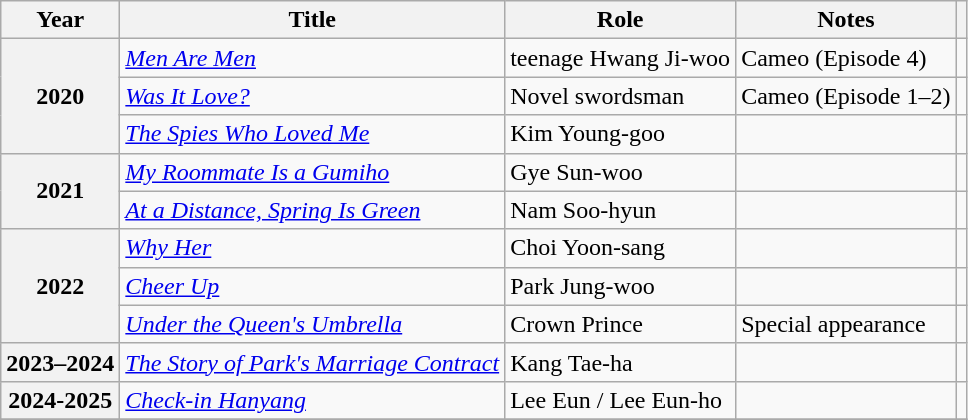<table class="wikitable plainrowheaders sortable">
<tr>
<th scope="col">Year</th>
<th scope="col">Title</th>
<th scope="col">Role</th>
<th scope="col">Notes</th>
<th scope="col" class="unsortable"></th>
</tr>
<tr>
<th scope="row" rowspan="3">2020</th>
<td><em><a href='#'>Men Are Men</a></em></td>
<td>teenage Hwang Ji-woo</td>
<td>Cameo (Episode 4)</td>
<td align="center"></td>
</tr>
<tr>
<td><em><a href='#'>Was It Love?</a></em></td>
<td>Novel swordsman</td>
<td>Cameo (Episode 1–2)</td>
<td align="center"></td>
</tr>
<tr>
<td><em><a href='#'>The Spies Who Loved Me</a></em></td>
<td>Kim Young-goo</td>
<td></td>
<td align="center"></td>
</tr>
<tr>
<th scope="row" rowspan="2">2021</th>
<td><em><a href='#'>My Roommate Is a Gumiho</a></em></td>
<td>Gye Sun-woo</td>
<td></td>
<td align="center"></td>
</tr>
<tr>
<td><em><a href='#'>At a Distance, Spring Is Green</a></em></td>
<td>Nam Soo-hyun</td>
<td></td>
<td align="center"></td>
</tr>
<tr>
<th scope="row" rowspan="3">2022</th>
<td><em><a href='#'>Why Her</a></em></td>
<td>Choi Yoon-sang</td>
<td></td>
<td align="center"></td>
</tr>
<tr>
<td><em><a href='#'>Cheer Up</a></em></td>
<td>Park Jung-woo</td>
<td></td>
<td align="center"></td>
</tr>
<tr>
<td><em><a href='#'>Under the Queen's Umbrella</a></em></td>
<td>Crown Prince</td>
<td>Special appearance</td>
<td align="center"></td>
</tr>
<tr>
<th scope="row">2023–2024</th>
<td><em><a href='#'>The Story of Park's Marriage Contract</a></em></td>
<td>Kang Tae-ha</td>
<td></td>
<td align="center"></td>
</tr>
<tr>
<th scope="row">2024-2025</th>
<td><em><a href='#'>Check-in Hanyang</a></em></td>
<td>Lee Eun / Lee Eun-ho</td>
<td></td>
<td style="text-align:center"></td>
</tr>
<tr>
</tr>
</table>
